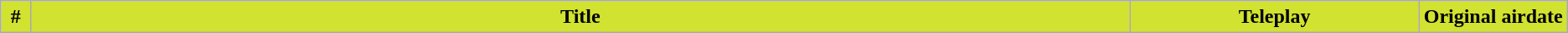<table class="wikitable plainrowheaders">
<tr>
<th style="vertical-align: bottom; background: #D1E231;" width="2%">#</th>
<th style="vertical-align: bottom; background: #D1E231;" width="78%">Title</th>
<th style="vertical-align: bottom; background: #D1E231;" width="78%">Teleplay</th>
<th style="vertical-align: bottom; background: #D1E231;" width="20%">Original airdate<br>
























</th>
</tr>
</table>
